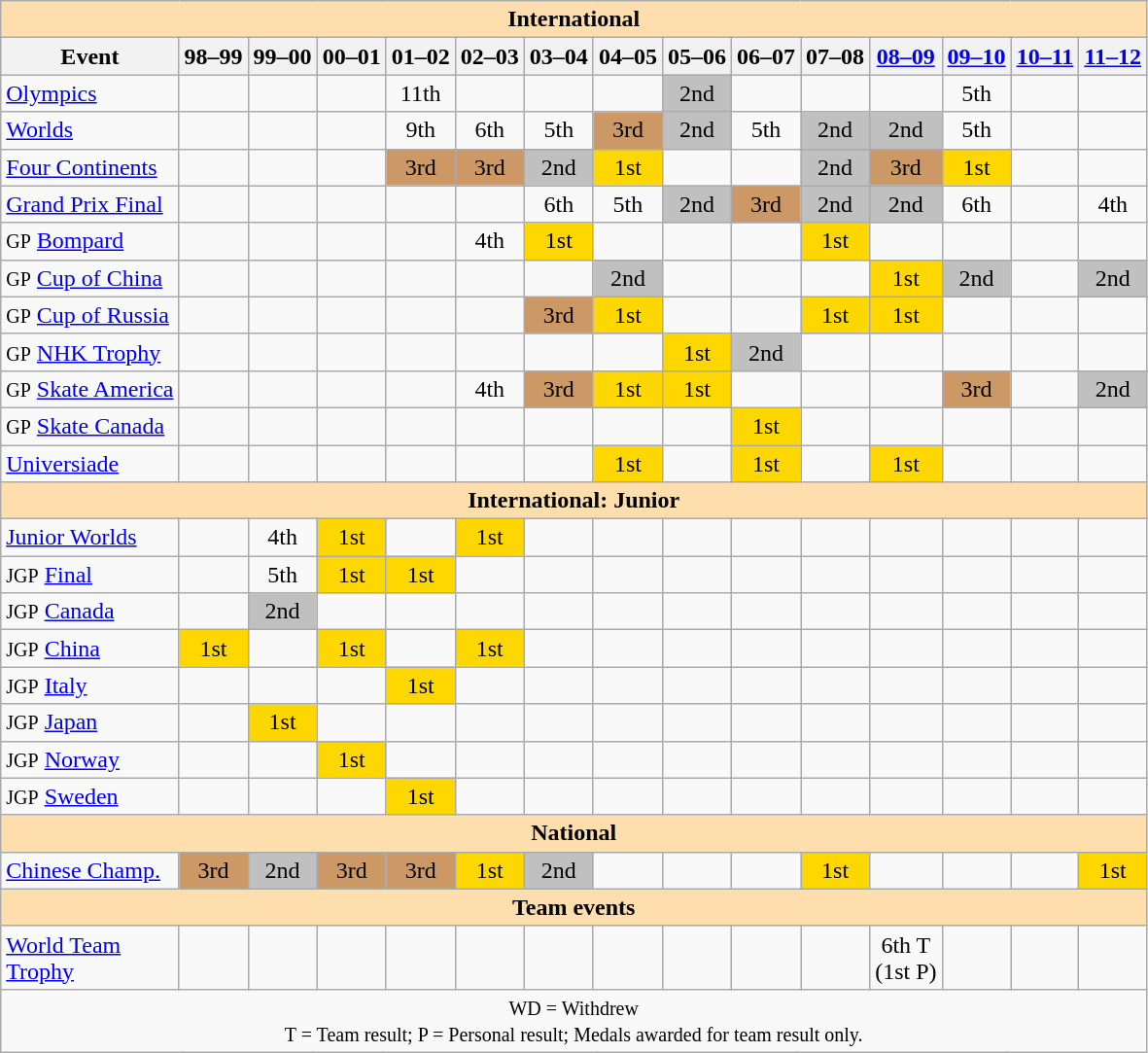<table class="wikitable" style="text-align:center">
<tr>
<th colspan="15" style="background-color: #ffdead; " align="center"><strong>International</strong></th>
</tr>
<tr>
<th>Event</th>
<th>98–99</th>
<th>99–00</th>
<th>00–01</th>
<th>01–02</th>
<th>02–03</th>
<th>03–04</th>
<th>04–05</th>
<th>05–06</th>
<th>06–07</th>
<th>07–08</th>
<th><a href='#'>08–09</a></th>
<th><a href='#'>09–10</a></th>
<th><a href='#'>10–11</a></th>
<th><a href='#'>11–12</a></th>
</tr>
<tr>
<td align=left><a href='#'>Olympics</a></td>
<td></td>
<td></td>
<td></td>
<td>11th</td>
<td></td>
<td></td>
<td></td>
<td bgcolor=silver>2nd</td>
<td></td>
<td></td>
<td></td>
<td>5th</td>
<td></td>
<td></td>
</tr>
<tr>
<td align=left><a href='#'>Worlds</a></td>
<td></td>
<td></td>
<td></td>
<td>9th</td>
<td>6th</td>
<td>5th</td>
<td bgcolor=cc9966>3rd</td>
<td bgcolor=silver>2nd</td>
<td>5th</td>
<td bgcolor=silver>2nd</td>
<td bgcolor=silver>2nd</td>
<td>5th</td>
<td></td>
<td></td>
</tr>
<tr>
<td align=left><a href='#'>Four Continents</a></td>
<td></td>
<td></td>
<td></td>
<td bgcolor=cc9966>3rd</td>
<td bgcolor=cc9966>3rd</td>
<td bgcolor=silver>2nd</td>
<td bgcolor=gold>1st</td>
<td></td>
<td></td>
<td bgcolor=silver>2nd</td>
<td bgcolor=cc9966>3rd</td>
<td bgcolor=gold>1st</td>
<td></td>
<td></td>
</tr>
<tr>
<td align=left><a href='#'>Grand Prix Final</a></td>
<td></td>
<td></td>
<td></td>
<td></td>
<td></td>
<td>6th</td>
<td>5th</td>
<td bgcolor=silver>2nd</td>
<td bgcolor=cc9966>3rd</td>
<td bgcolor=silver>2nd</td>
<td bgcolor=silver>2nd</td>
<td>6th</td>
<td></td>
<td>4th</td>
</tr>
<tr>
<td align=left><small>GP</small> <a href='#'>Bompard</a></td>
<td></td>
<td></td>
<td></td>
<td></td>
<td>4th</td>
<td bgcolor=gold>1st</td>
<td></td>
<td></td>
<td></td>
<td bgcolor=gold>1st</td>
<td></td>
<td></td>
<td></td>
<td></td>
</tr>
<tr>
<td align=left><small>GP</small> <a href='#'>Cup of China</a></td>
<td></td>
<td></td>
<td></td>
<td></td>
<td></td>
<td></td>
<td bgcolor=silver>2nd</td>
<td></td>
<td></td>
<td></td>
<td bgcolor=gold>1st</td>
<td bgcolor=silver>2nd</td>
<td></td>
<td bgcolor=silver>2nd</td>
</tr>
<tr>
<td align=left><small>GP</small> <a href='#'>Cup of Russia</a></td>
<td></td>
<td></td>
<td></td>
<td></td>
<td></td>
<td bgcolor=cc9966>3rd</td>
<td bgcolor=gold>1st</td>
<td></td>
<td></td>
<td bgcolor=gold>1st</td>
<td bgcolor=gold>1st</td>
<td></td>
<td></td>
<td></td>
</tr>
<tr>
<td align=left><small>GP</small> <a href='#'>NHK Trophy</a></td>
<td></td>
<td></td>
<td></td>
<td></td>
<td></td>
<td></td>
<td></td>
<td bgcolor=gold>1st</td>
<td bgcolor=silver>2nd</td>
<td></td>
<td></td>
<td></td>
<td></td>
<td></td>
</tr>
<tr>
<td align=left><small>GP</small> <a href='#'>Skate America</a></td>
<td></td>
<td></td>
<td></td>
<td></td>
<td>4th</td>
<td bgcolor=cc9966>3rd</td>
<td bgcolor=gold>1st</td>
<td bgcolor=gold>1st</td>
<td></td>
<td></td>
<td></td>
<td bgcolor=cc9966>3rd</td>
<td></td>
<td bgcolor=silver>2nd</td>
</tr>
<tr>
<td align=left><small>GP</small> <a href='#'>Skate Canada</a></td>
<td></td>
<td></td>
<td></td>
<td></td>
<td></td>
<td></td>
<td></td>
<td></td>
<td bgcolor=gold>1st</td>
<td></td>
<td></td>
<td></td>
<td></td>
<td></td>
</tr>
<tr>
<td align=left><a href='#'>Universiade</a></td>
<td></td>
<td></td>
<td></td>
<td></td>
<td></td>
<td></td>
<td bgcolor=gold>1st</td>
<td></td>
<td bgcolor=gold>1st</td>
<td></td>
<td bgcolor=gold>1st</td>
<td></td>
<td></td>
<td></td>
</tr>
<tr>
<th colspan="15" style="background-color: #ffdead; " align="center"><strong>International: Junior</strong></th>
</tr>
<tr>
<td align=left><a href='#'>Junior Worlds</a></td>
<td></td>
<td>4th</td>
<td bgcolor=gold>1st</td>
<td></td>
<td bgcolor=gold>1st</td>
<td></td>
<td></td>
<td></td>
<td></td>
<td></td>
<td></td>
<td></td>
<td></td>
<td></td>
</tr>
<tr>
<td align=left><small>JGP</small> <a href='#'>Final</a></td>
<td></td>
<td>5th</td>
<td bgcolor=gold>1st</td>
<td bgcolor=gold>1st</td>
<td></td>
<td></td>
<td></td>
<td></td>
<td></td>
<td></td>
<td></td>
<td></td>
<td></td>
<td></td>
</tr>
<tr>
<td align=left><small>JGP</small> <a href='#'>Canada</a></td>
<td></td>
<td bgcolor="silver">2nd</td>
<td></td>
<td></td>
<td></td>
<td></td>
<td></td>
<td></td>
<td></td>
<td></td>
<td></td>
<td></td>
<td></td>
<td></td>
</tr>
<tr>
<td align=left><small>JGP</small> <a href='#'>China</a></td>
<td bgcolor=gold>1st</td>
<td></td>
<td bgcolor=gold>1st</td>
<td></td>
<td bgcolor=gold>1st</td>
<td></td>
<td></td>
<td></td>
<td></td>
<td></td>
<td></td>
<td></td>
<td></td>
<td></td>
</tr>
<tr>
<td align=left><small>JGP</small> <a href='#'>Italy</a></td>
<td></td>
<td></td>
<td></td>
<td bgcolor=gold>1st</td>
<td></td>
<td></td>
<td></td>
<td></td>
<td></td>
<td></td>
<td></td>
<td></td>
<td></td>
<td></td>
</tr>
<tr>
<td align=left><small>JGP</small> <a href='#'>Japan</a></td>
<td></td>
<td bgcolor="gold">1st</td>
<td></td>
<td></td>
<td></td>
<td></td>
<td></td>
<td></td>
<td></td>
<td></td>
<td></td>
<td></td>
<td></td>
<td></td>
</tr>
<tr>
<td align=left><small>JGP</small> <a href='#'>Norway</a></td>
<td></td>
<td></td>
<td bgcolor=gold>1st</td>
<td></td>
<td></td>
<td></td>
<td></td>
<td></td>
<td></td>
<td></td>
<td></td>
<td></td>
<td></td>
<td></td>
</tr>
<tr>
<td align=left><small>JGP</small> <a href='#'>Sweden</a></td>
<td></td>
<td></td>
<td></td>
<td bgcolor=gold>1st</td>
<td></td>
<td></td>
<td></td>
<td></td>
<td></td>
<td></td>
<td></td>
<td></td>
<td></td>
<td></td>
</tr>
<tr>
<th colspan="15" style="background-color: #ffdead; " align="center"><strong>National</strong></th>
</tr>
<tr>
<td align=left><a href='#'>Chinese Champ.</a></td>
<td bgcolor=cc9966>3rd</td>
<td bgcolor="silver">2nd</td>
<td bgcolor=cc9966>3rd</td>
<td bgcolor=cc9966>3rd</td>
<td bgcolor=gold>1st</td>
<td bgcolor=silver>2nd</td>
<td></td>
<td></td>
<td></td>
<td bgcolor=gold>1st</td>
<td></td>
<td></td>
<td></td>
<td bgcolor=gold>1st</td>
</tr>
<tr>
<th colspan="15" style="background-color: #ffdead; " align="center"><strong>Team events</strong></th>
</tr>
<tr>
<td align=left><a href='#'>World Team<br>Trophy</a></td>
<td></td>
<td></td>
<td></td>
<td></td>
<td></td>
<td></td>
<td></td>
<td></td>
<td></td>
<td></td>
<td>6th T<br>(1st P)</td>
<td></td>
<td></td>
<td></td>
</tr>
<tr>
<td colspan="15" align="center"><small> WD = Withdrew <br> T = Team result; P = Personal result; Medals awarded for team result only.</small></td>
</tr>
</table>
